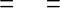<table cellpadding="2" align="center">
<tr valign="center">
<td></td>
<td rowspan="3" style="font-size:large"> = </td>
<td rowspan="3"></td>
<td rowspan="3" style="font-size:large"> = </td>
<td rowspan="3"></td>
<td rowspan="3" style="font-size:large"></td>
<td rowspan="3"></td>
</tr>
<tr>
<td style="font-size:large" align="center"></td>
</tr>
<tr>
<td></td>
</tr>
</table>
